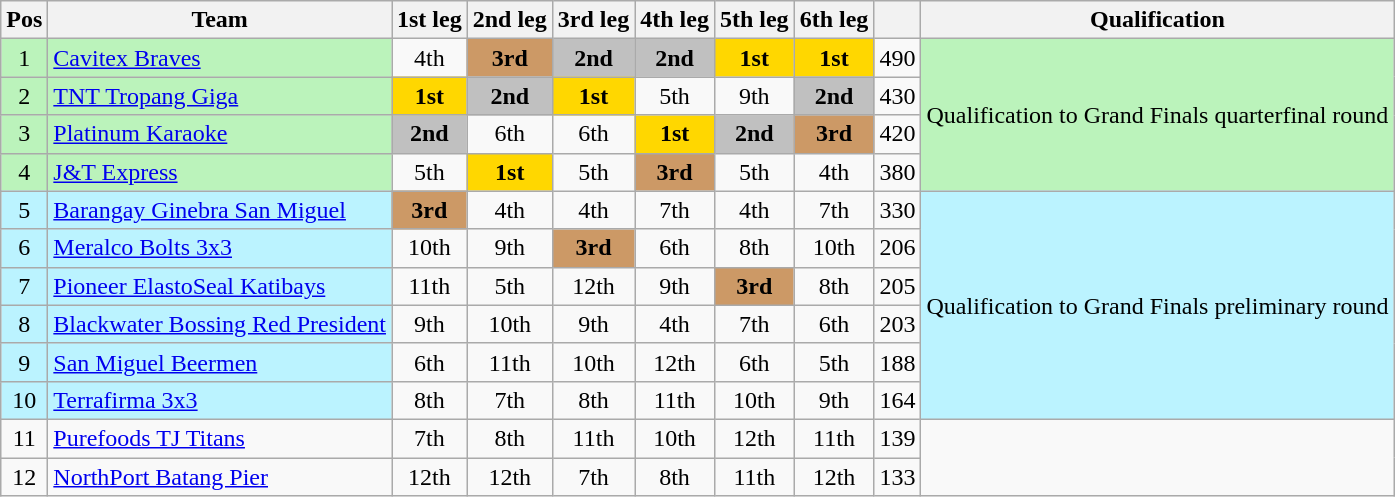<table class="wikitable" style="text-align:center">
<tr>
<th>Pos</th>
<th>Team</th>
<th>1st leg</th>
<th>2nd leg</th>
<th>3rd leg</th>
<th>4th leg</th>
<th>5th leg</th>
<th>6th leg</th>
<th></th>
<th>Qualification</th>
</tr>
<tr>
<td bgcolor=#bbf3bb>1</td>
<td bgcolor=#bbf3bb align=left><a href='#'>Cavitex Braves</a></td>
<td>4th</td>
<td bgcolor=#cc9966><strong>3rd</strong></td>
<td bgcolor=silver><strong>2nd</strong></td>
<td bgcolor=silver><strong>2nd</strong></td>
<td bgcolor=gold><strong>1st</strong></td>
<td bgcolor=gold><strong>1st</strong></td>
<td>490</td>
<td bgcolor=#bbf3bb rowspan=4>Qualification to Grand Finals quarterfinal round</td>
</tr>
<tr>
<td bgcolor=#bbf3bb>2</td>
<td bgcolor=#bbf3bb align=left><a href='#'>TNT Tropang Giga</a></td>
<td bgcolor=gold><strong>1st</strong></td>
<td bgcolor=silver><strong>2nd</strong></td>
<td bgcolor=gold><strong>1st</strong></td>
<td>5th</td>
<td>9th</td>
<td bgcolor=silver><strong>2nd</strong></td>
<td>430</td>
</tr>
<tr>
<td bgcolor=#bbf3bb>3</td>
<td bgcolor=#bbf3bb align=left><a href='#'>Platinum Karaoke</a></td>
<td bgcolor=silver><strong>2nd</strong></td>
<td>6th</td>
<td>6th</td>
<td bgcolor=gold><strong>1st</strong></td>
<td bgcolor=silver><strong>2nd</strong></td>
<td bgcolor=#cc9966><strong>3rd</strong></td>
<td>420</td>
</tr>
<tr>
<td bgcolor=#bbf3bb>4</td>
<td bgcolor=#bbf3bb align=left><a href='#'>J&T Express</a></td>
<td>5th</td>
<td bgcolor=gold><strong>1st</strong></td>
<td>5th</td>
<td bgcolor=#cc9966><strong>3rd</strong></td>
<td>5th</td>
<td>4th</td>
<td>380</td>
</tr>
<tr>
<td bgcolor=#bbf3ff>5</td>
<td bgcolor=#bbf3ff align=left><a href='#'>Barangay Ginebra San Miguel</a></td>
<td bgcolor=#cc9966><strong>3rd</strong></td>
<td>4th</td>
<td>4th</td>
<td>7th</td>
<td>4th</td>
<td>7th</td>
<td>330</td>
<td bgcolor=#bbf3ff rowspan=6>Qualification to Grand Finals preliminary round</td>
</tr>
<tr>
<td bgcolor=#bbf3ff>6</td>
<td bgcolor=#bbf3ff align=left><a href='#'>Meralco Bolts 3x3</a></td>
<td>10th</td>
<td>9th</td>
<td bgcolor=#cc9966><strong>3rd</strong></td>
<td>6th</td>
<td>8th</td>
<td>10th</td>
<td>206</td>
</tr>
<tr>
<td bgcolor=#bbf3ff>7</td>
<td bgcolor=#bbf3ff align=left><a href='#'>Pioneer ElastoSeal Katibays</a></td>
<td>11th</td>
<td>5th</td>
<td>12th</td>
<td>9th</td>
<td bgcolor=#cc9966><strong>3rd</strong></td>
<td>8th</td>
<td>205</td>
</tr>
<tr>
<td bgcolor=#bbf3ff>8</td>
<td bgcolor=#bbf3ff align=left><a href='#'>Blackwater Bossing Red President</a></td>
<td>9th</td>
<td>10th</td>
<td>9th</td>
<td>4th</td>
<td>7th</td>
<td>6th</td>
<td>203</td>
</tr>
<tr>
<td bgcolor=#bbf3ff>9</td>
<td bgcolor=#bbf3ff align=left><a href='#'>San Miguel Beermen</a></td>
<td>6th</td>
<td>11th</td>
<td>10th</td>
<td>12th</td>
<td>6th</td>
<td>5th</td>
<td>188</td>
</tr>
<tr>
<td bgcolor=#bbf3ff>10</td>
<td bgcolor=#bbf3ff align=left><a href='#'>Terrafirma 3x3</a></td>
<td>8th</td>
<td>7th</td>
<td>8th</td>
<td>11th</td>
<td>10th</td>
<td>9th</td>
<td>164</td>
</tr>
<tr>
<td>11</td>
<td align=left><a href='#'>Purefoods TJ Titans</a></td>
<td>7th</td>
<td>8th</td>
<td>11th</td>
<td>10th</td>
<td>12th</td>
<td>11th</td>
<td>139</td>
</tr>
<tr>
<td>12</td>
<td align=left><a href='#'>NorthPort Batang Pier</a></td>
<td>12th</td>
<td>12th</td>
<td>7th</td>
<td>8th</td>
<td>11th</td>
<td>12th</td>
<td>133</td>
</tr>
</table>
